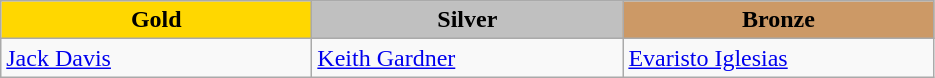<table class="wikitable" style="text-align:left">
<tr align="center">
<td width=200 bgcolor=gold><strong>Gold</strong></td>
<td width=200 bgcolor=silver><strong>Silver</strong></td>
<td width=200 bgcolor=CC9966><strong>Bronze</strong></td>
</tr>
<tr>
<td><a href='#'>Jack Davis</a><br><em></em></td>
<td><a href='#'>Keith Gardner</a><br><em></em></td>
<td><a href='#'>Evaristo Iglesias</a><br><em></em></td>
</tr>
</table>
